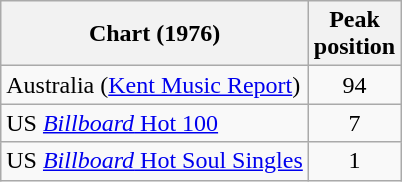<table class="wikitable sortable">
<tr>
<th>Chart (1976)</th>
<th>Peak<br>position</th>
</tr>
<tr>
<td>Australia (<a href='#'>Kent Music Report</a>)</td>
<td align="center">94</td>
</tr>
<tr>
<td>US <a href='#'><em>Billboard</em> Hot 100</a></td>
<td align="center">7</td>
</tr>
<tr>
<td>US <a href='#'><em>Billboard</em> Hot Soul Singles</a></td>
<td align="center">1</td>
</tr>
</table>
